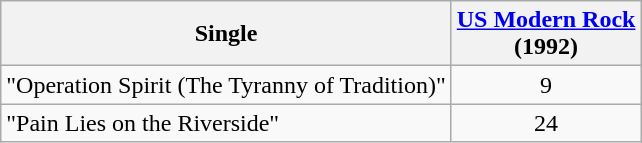<table class="wikitable">
<tr>
<th>Single</th>
<th><a href='#'>US Modern Rock</a><br>(1992)</th>
</tr>
<tr>
<td>"Operation Spirit (The Tyranny of Tradition)"</td>
<td align="center">9</td>
</tr>
<tr>
<td>"Pain Lies on the Riverside"</td>
<td align="center">24</td>
</tr>
</table>
